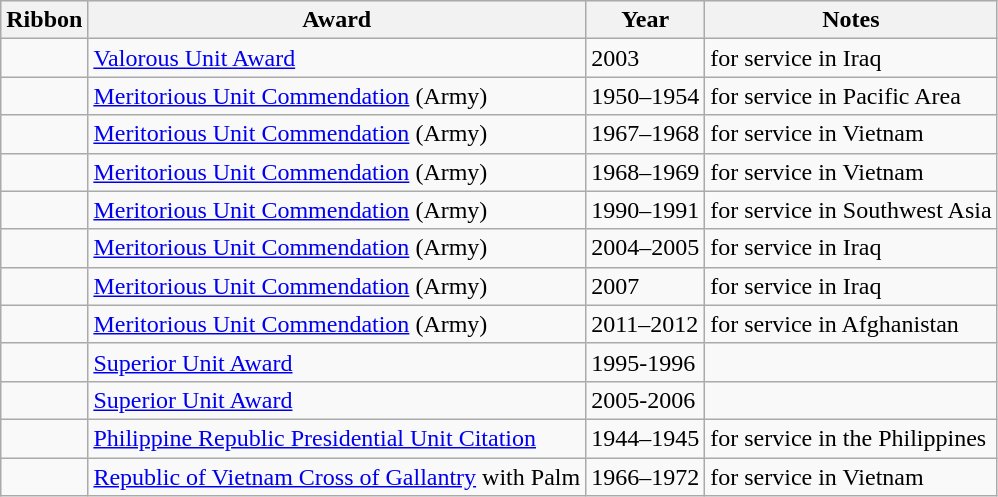<table class="wikitable">
<tr style="background:#efefef;">
<th>Ribbon</th>
<th>Award</th>
<th>Year</th>
<th>Notes</th>
</tr>
<tr>
<td></td>
<td><a href='#'>Valorous Unit Award</a></td>
<td>2003</td>
<td>for service in Iraq</td>
</tr>
<tr>
<td></td>
<td><a href='#'>Meritorious Unit Commendation</a> (Army)</td>
<td>1950–1954</td>
<td>for service in Pacific Area</td>
</tr>
<tr>
<td></td>
<td><a href='#'>Meritorious Unit Commendation</a> (Army)</td>
<td>1967–1968</td>
<td>for service in Vietnam</td>
</tr>
<tr>
<td></td>
<td><a href='#'>Meritorious Unit Commendation</a> (Army)</td>
<td>1968–1969</td>
<td>for service in Vietnam</td>
</tr>
<tr>
<td></td>
<td><a href='#'>Meritorious Unit Commendation</a> (Army)</td>
<td>1990–1991</td>
<td>for service in Southwest Asia</td>
</tr>
<tr>
<td></td>
<td><a href='#'>Meritorious Unit Commendation</a> (Army)</td>
<td>2004–2005</td>
<td>for service in Iraq</td>
</tr>
<tr>
<td></td>
<td><a href='#'>Meritorious Unit Commendation</a> (Army)</td>
<td>2007</td>
<td>for service in Iraq</td>
</tr>
<tr>
<td></td>
<td><a href='#'>Meritorious Unit Commendation</a> (Army)</td>
<td>2011–2012</td>
<td>for service in Afghanistan</td>
</tr>
<tr>
<td></td>
<td><a href='#'>Superior Unit Award</a></td>
<td>1995-1996</td>
<td></td>
</tr>
<tr>
<td></td>
<td><a href='#'>Superior Unit Award</a></td>
<td>2005-2006</td>
<td></td>
</tr>
<tr>
<td></td>
<td><a href='#'>Philippine Republic Presidential Unit Citation</a></td>
<td>1944–1945</td>
<td>for service in the Philippines</td>
</tr>
<tr>
<td></td>
<td><a href='#'>Republic of Vietnam Cross of Gallantry</a> with Palm</td>
<td>1966–1972</td>
<td>for service in Vietnam</td>
</tr>
</table>
